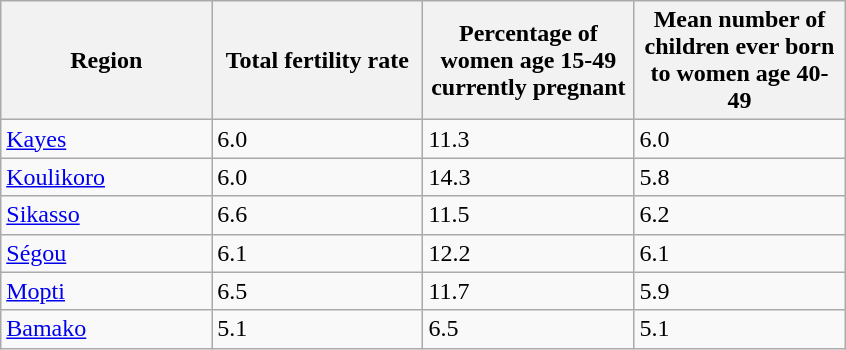<table class="wikitable sortable">
<tr>
<th style="width:100pt;">Region</th>
<th style="width:100pt;">Total fertility rate</th>
<th style="width:100pt;">Percentage of women age 15-49 currently pregnant</th>
<th style="width:100pt;">Mean number of children ever born to women age 40-49</th>
</tr>
<tr>
<td><a href='#'>Kayes</a></td>
<td>6.0</td>
<td>11.3</td>
<td>6.0</td>
</tr>
<tr>
<td><a href='#'>Koulikoro</a></td>
<td>6.0</td>
<td>14.3</td>
<td>5.8</td>
</tr>
<tr>
<td><a href='#'>Sikasso</a></td>
<td>6.6</td>
<td>11.5</td>
<td>6.2</td>
</tr>
<tr>
<td><a href='#'>Ségou</a></td>
<td>6.1</td>
<td>12.2</td>
<td>6.1</td>
</tr>
<tr>
<td><a href='#'>Mopti</a></td>
<td>6.5</td>
<td>11.7</td>
<td>5.9</td>
</tr>
<tr>
<td><a href='#'>Bamako</a></td>
<td>5.1</td>
<td>6.5</td>
<td>5.1</td>
</tr>
</table>
